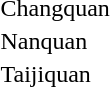<table>
<tr>
<td>Changquan<br></td>
<td></td>
<td></td>
<td></td>
</tr>
<tr>
<td>Nanquan<br></td>
<td></td>
<td></td>
<td></td>
</tr>
<tr>
<td>Taijiquan<br></td>
<td></td>
<td></td>
<td></td>
</tr>
</table>
